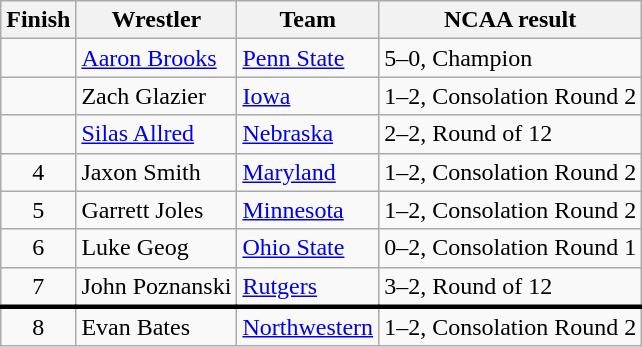<table class="wikitable" style="text-align:left;">
<tr>
<th>Finish</th>
<th>Wrestler</th>
<th>Team</th>
<th>NCAA result</th>
</tr>
<tr>
<td align="center"></td>
<td><a href='#'>Aaron Brooks</a></td>
<td><a href='#'>Penn State</a></td>
<td>5–0, Champion</td>
</tr>
<tr>
<td align="center"></td>
<td>Zach Glazier</td>
<td><a href='#'>Iowa</a></td>
<td>1–2, Consolation Round 2</td>
</tr>
<tr>
<td align="center"></td>
<td><a href='#'>Silas Allred</a></td>
<td><a href='#'>Nebraska</a></td>
<td>2–2, Round of 12</td>
</tr>
<tr>
<td align="center">4</td>
<td>Jaxon Smith</td>
<td><a href='#'>Maryland</a></td>
<td>1–2, Consolation Round 2</td>
</tr>
<tr>
<td align="center">5</td>
<td>Garrett Joles</td>
<td><a href='#'>Minnesota</a></td>
<td>1–2, Consolation Round 2</td>
</tr>
<tr>
<td align="center">6</td>
<td>Luke Geog</td>
<td><a href='#'>Ohio State</a></td>
<td>0–2, Consolation Round 1</td>
</tr>
<tr>
<td align="center">7</td>
<td>John Poznanski</td>
<td><a href='#'>Rutgers</a></td>
<td>3–2, Round of 12</td>
</tr>
<tr style="border-top:3px solid black">
<td align="center">8</td>
<td>Evan Bates</td>
<td><a href='#'>Northwestern</a></td>
<td>1–2, Consolation Round 2</td>
</tr>
</table>
